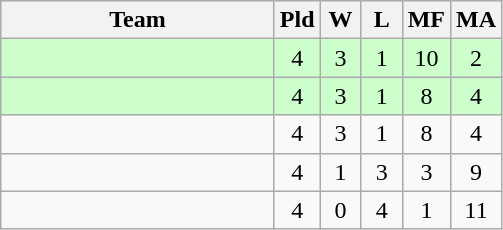<table class=wikitable style="text-align:center">
<tr>
<th width=175>Team</th>
<th width=20>Pld</th>
<th width=20>W</th>
<th width=20>L</th>
<th width=20>MF</th>
<th width=20>MA</th>
</tr>
<tr bgcolor=ccffcc>
<td style="text-align:left"></td>
<td>4</td>
<td>3</td>
<td>1</td>
<td>10</td>
<td>2</td>
</tr>
<tr bgcolor=ccffcc>
<td style="text-align:left"></td>
<td>4</td>
<td>3</td>
<td>1</td>
<td>8</td>
<td>4</td>
</tr>
<tr>
<td style="text-align:left"></td>
<td>4</td>
<td>3</td>
<td>1</td>
<td>8</td>
<td>4</td>
</tr>
<tr>
<td style="text-align:left"></td>
<td>4</td>
<td>1</td>
<td>3</td>
<td>3</td>
<td>9</td>
</tr>
<tr>
<td style="text-align:left"></td>
<td>4</td>
<td>0</td>
<td>4</td>
<td>1</td>
<td>11</td>
</tr>
</table>
